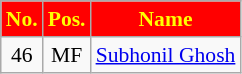<table class="wikitable" style="text-align:center; font-size:90%;">
<tr>
<th style="background:#f00; color:#ff0; text-align:center;">No.</th>
<th style="background:#f00; color:#ff0; text-align:center;">Pos.</th>
<th style="background:#f00; color:#ff0; text-align:center;">Name</th>
</tr>
<tr>
<td>46</td>
<td>MF</td>
<td style="text-align:left"> <a href='#'>Subhonil Ghosh</a></td>
</tr>
</table>
